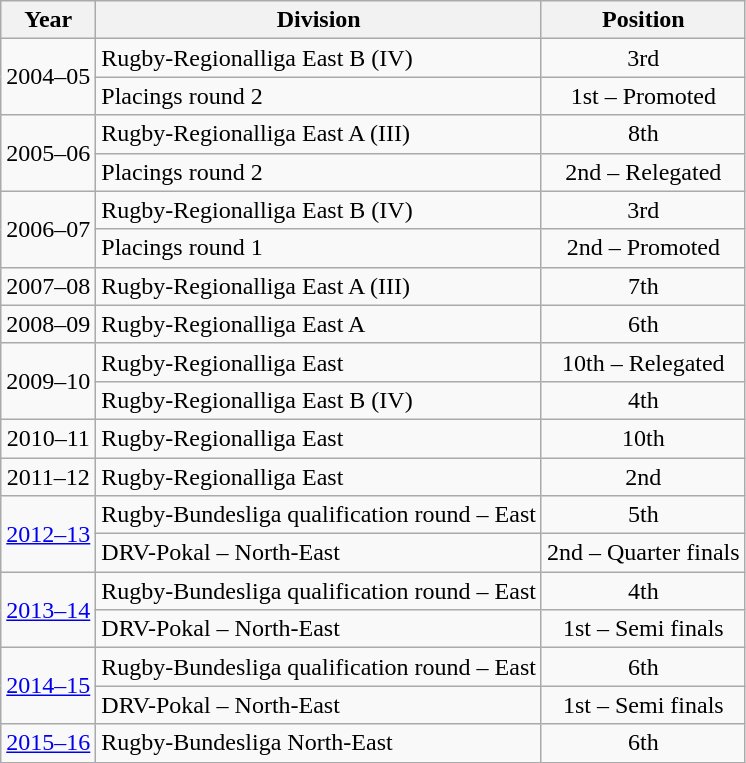<table class="wikitable">
<tr>
<th>Year</th>
<th>Division</th>
<th>Position</th>
</tr>
<tr align="center">
<td rowspan=2>2004–05</td>
<td align="left">Rugby-Regionalliga East B (IV)</td>
<td>3rd</td>
</tr>
<tr align="center">
<td align="left">Placings round 2</td>
<td>1st – Promoted</td>
</tr>
<tr align="center">
<td rowspan=2>2005–06</td>
<td align="left">Rugby-Regionalliga East A (III)</td>
<td>8th</td>
</tr>
<tr align="center">
<td align="left">Placings round 2</td>
<td>2nd – Relegated</td>
</tr>
<tr align="center">
<td rowspan=2>2006–07</td>
<td align="left">Rugby-Regionalliga East B (IV)</td>
<td>3rd</td>
</tr>
<tr align="center">
<td align="left">Placings round 1</td>
<td>2nd – Promoted</td>
</tr>
<tr align="center">
<td>2007–08</td>
<td align="left">Rugby-Regionalliga East A (III)</td>
<td>7th</td>
</tr>
<tr align="center">
<td>2008–09</td>
<td align="left">Rugby-Regionalliga East A</td>
<td>6th</td>
</tr>
<tr align="center">
<td rowspan=2>2009–10</td>
<td align="left">Rugby-Regionalliga East</td>
<td>10th – Relegated</td>
</tr>
<tr align="center">
<td align="left">Rugby-Regionalliga East B (IV)</td>
<td>4th</td>
</tr>
<tr align="center">
<td>2010–11</td>
<td align="left">Rugby-Regionalliga East</td>
<td>10th</td>
</tr>
<tr align="center">
<td>2011–12</td>
<td align="left">Rugby-Regionalliga East</td>
<td>2nd</td>
</tr>
<tr align="center">
<td rowspan=2><a href='#'>2012–13</a></td>
<td align="left">Rugby-Bundesliga qualification round – East</td>
<td>5th</td>
</tr>
<tr align="center">
<td align="left">DRV-Pokal – North-East</td>
<td>2nd – Quarter finals</td>
</tr>
<tr align="center">
<td rowspan=2><a href='#'>2013–14</a></td>
<td align="left">Rugby-Bundesliga qualification round – East</td>
<td>4th</td>
</tr>
<tr align="center">
<td align="left">DRV-Pokal – North-East</td>
<td>1st – Semi finals</td>
</tr>
<tr align="center">
<td rowspan=2><a href='#'>2014–15</a></td>
<td align="left">Rugby-Bundesliga qualification round – East</td>
<td>6th</td>
</tr>
<tr align="center">
<td align="left">DRV-Pokal – North-East</td>
<td>1st – Semi finals</td>
</tr>
<tr align="center">
<td><a href='#'>2015–16</a></td>
<td align="left">Rugby-Bundesliga North-East</td>
<td>6th</td>
</tr>
</table>
